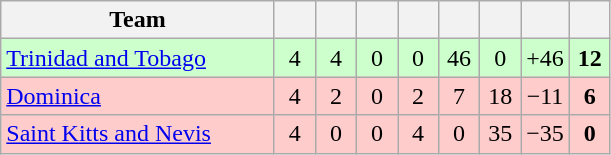<table class="wikitable" style="text-align: center;">
<tr>
<th width="175">Team</th>
<th width="20"></th>
<th width="20"></th>
<th width="20"></th>
<th width="20"></th>
<th width="20"></th>
<th width="20"></th>
<th width="20"></th>
<th width="20"></th>
</tr>
<tr style="background:#ccffcc;">
<td align=left> <a href='#'>Trinidad and Tobago</a></td>
<td>4</td>
<td>4</td>
<td>0</td>
<td>0</td>
<td>46</td>
<td>0</td>
<td>+46</td>
<td><strong>12</strong></td>
</tr>
<tr style="background:#ffcccc;">
<td align=left> <a href='#'>Dominica</a></td>
<td>4</td>
<td>2</td>
<td>0</td>
<td>2</td>
<td>7</td>
<td>18</td>
<td>−11</td>
<td><strong>6</strong></td>
</tr>
<tr style="background:#ffcccc;">
<td align=left> <a href='#'>Saint Kitts and Nevis</a></td>
<td>4</td>
<td>0</td>
<td>0</td>
<td>4</td>
<td>0</td>
<td>35</td>
<td>−35</td>
<td><strong>0</strong></td>
</tr>
</table>
